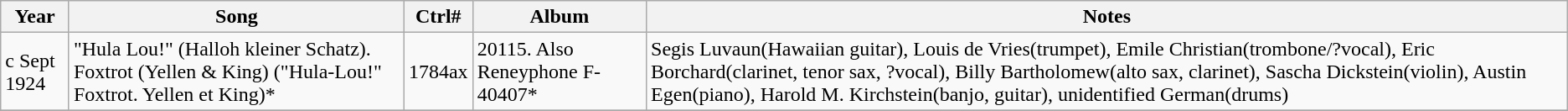<table class="wikitable">
<tr>
<th>Year</th>
<th>Song</th>
<th>Ctrl#</th>
<th>Album</th>
<th>Notes</th>
</tr>
<tr>
<td rowspan=1>c Sept 1924</td>
<td>"Hula Lou!" (Halloh kleiner Schatz). Foxtrot (Yellen & King) ("Hula-Lou!" Foxtrot. Yellen et King)*</td>
<td>1784ax</td>
<td>20115. Also Reneyphone F-40407*</td>
<td>Segis Luvaun(Hawaiian guitar), Louis de Vries(trumpet), Emile Christian(trombone/?vocal), Eric Borchard(clarinet, tenor sax, ?vocal), Billy Bartholomew(alto sax, clarinet), Sascha Dickstein(violin), Austin Egen(piano), Harold M. Kirchstein(banjo, guitar), unidentified German(drums)</td>
</tr>
<tr>
</tr>
</table>
